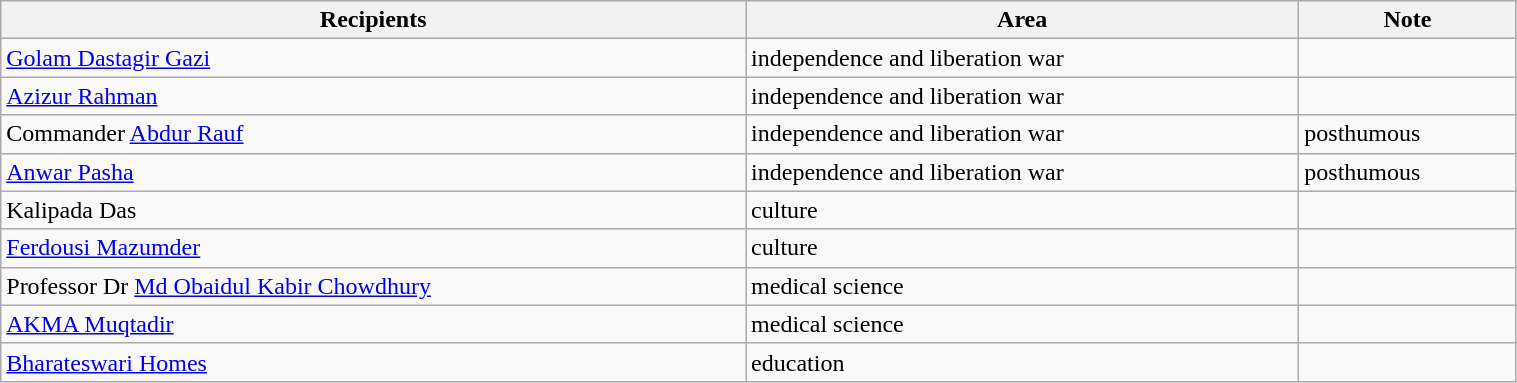<table class="wikitable" style="width:80%;">
<tr>
<th>Recipients</th>
<th>Area</th>
<th>Note</th>
</tr>
<tr>
<td><a href='#'>Golam Dastagir Gazi</a></td>
<td>independence and liberation war</td>
<td></td>
</tr>
<tr>
<td><a href='#'>Azizur Rahman</a></td>
<td>independence and liberation war</td>
<td></td>
</tr>
<tr>
<td>Commander <a href='#'>Abdur Rauf</a></td>
<td>independence and liberation war</td>
<td>posthumous</td>
</tr>
<tr>
<td><a href='#'>Anwar Pasha</a></td>
<td>independence and liberation war</td>
<td>posthumous</td>
</tr>
<tr>
<td>Kalipada Das</td>
<td>culture</td>
<td></td>
</tr>
<tr>
<td><a href='#'>Ferdousi Mazumder</a></td>
<td>culture</td>
<td></td>
</tr>
<tr>
<td>Professor Dr <a href='#'>Md Obaidul Kabir Chowdhury</a></td>
<td>medical science</td>
<td></td>
</tr>
<tr>
<td><a href='#'>AKMA Muqtadir</a></td>
<td>medical science</td>
<td></td>
</tr>
<tr>
<td><a href='#'>Bharateswari Homes</a></td>
<td>education</td>
<td></td>
</tr>
</table>
